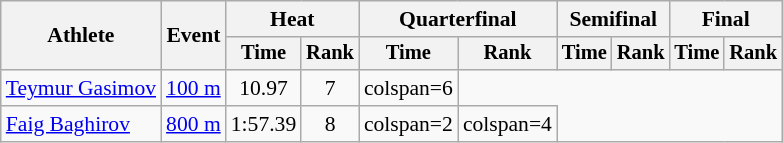<table class=wikitable style=font-size:90%;text-align:center>
<tr>
<th rowspan=2>Athlete</th>
<th rowspan=2>Event</th>
<th colspan=2>Heat</th>
<th colspan=2>Quarterfinal</th>
<th colspan=2>Semifinal</th>
<th colspan=2>Final</th>
</tr>
<tr style=font-size:95%>
<th>Time</th>
<th>Rank</th>
<th>Time</th>
<th>Rank</th>
<th>Time</th>
<th>Rank</th>
<th>Time</th>
<th>Rank</th>
</tr>
<tr>
<td align=left><a href='#'>Teymur Gasimov</a></td>
<td align=left><a href='#'>100 m</a></td>
<td>10.97</td>
<td>7</td>
<td>colspan=6 </td>
</tr>
<tr>
<td align=left><a href='#'>Faig Baghirov</a></td>
<td align=left><a href='#'>800 m</a></td>
<td>1:57.39</td>
<td>8</td>
<td>colspan=2 </td>
<td>colspan=4 </td>
</tr>
</table>
